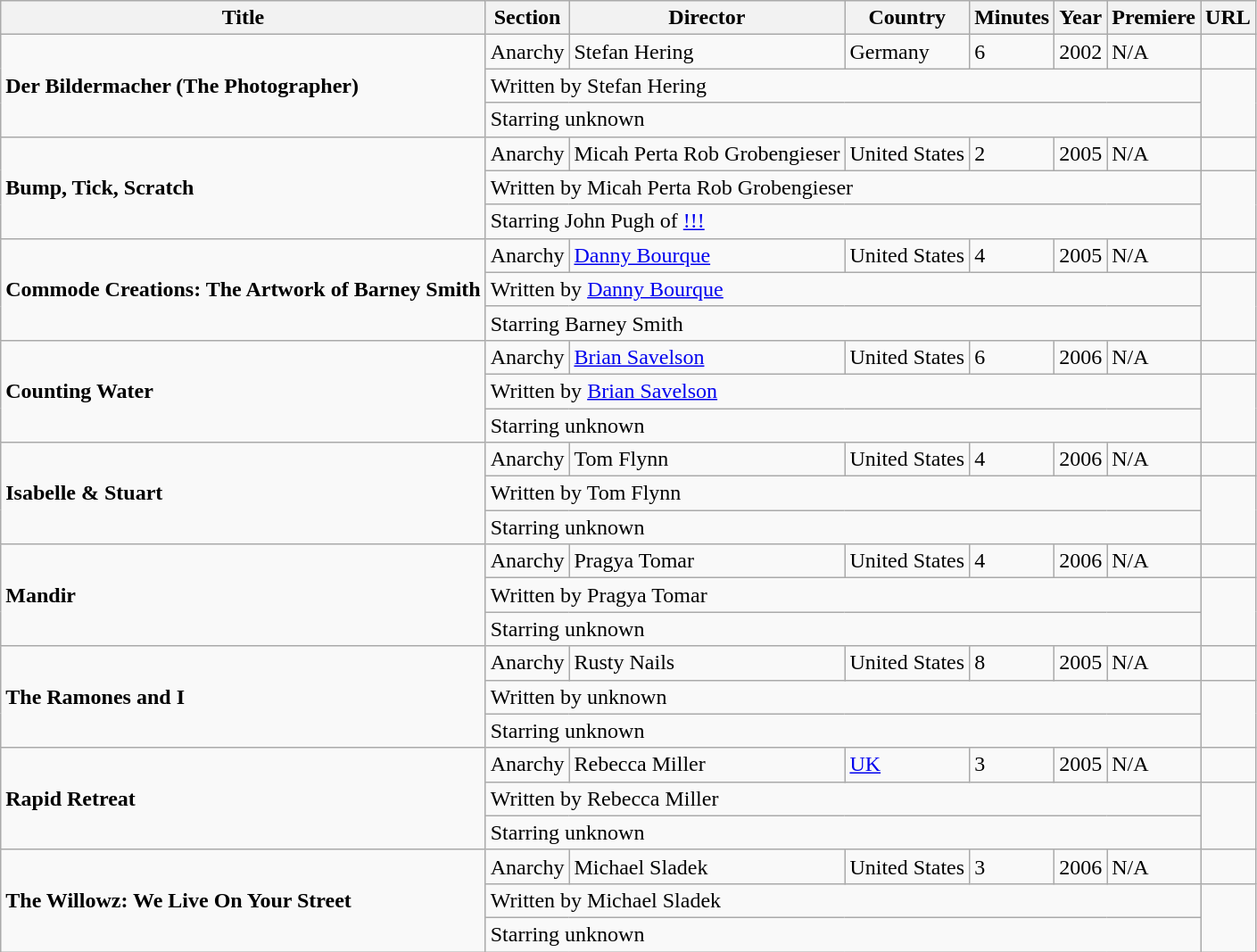<table class="wikitable" style="text-align:left" div style="font-size:85%">
<tr bgcolor="#ffffff">
<th>Title</th>
<th>Section</th>
<th>Director</th>
<th>Country</th>
<th>Minutes</th>
<th>Year</th>
<th>Premiere</th>
<th>URL</th>
</tr>
<tr>
<td rowspan="3"><strong>Der Bildermacher (The Photographer)</strong></td>
<td>Anarchy</td>
<td>Stefan Hering</td>
<td>Germany</td>
<td>6</td>
<td>2002</td>
<td>N/A</td>
<td></td>
</tr>
<tr>
<td colspan="6">Written by Stefan Hering</td>
</tr>
<tr>
<td colspan="6">Starring unknown</td>
</tr>
<tr>
<td rowspan="3"><strong>Bump, Tick, Scratch</strong></td>
<td>Anarchy</td>
<td>Micah Perta Rob Grobengieser</td>
<td>United States</td>
<td>2</td>
<td>2005</td>
<td>N/A</td>
<td></td>
</tr>
<tr>
<td colspan="6">Written by Micah Perta Rob Grobengieser</td>
</tr>
<tr>
<td colspan="6">Starring John Pugh of <a href='#'>!!!</a></td>
</tr>
<tr>
<td rowspan="3"><strong>Commode Creations: The Artwork of Barney Smith</strong></td>
<td>Anarchy</td>
<td><a href='#'>Danny Bourque</a></td>
<td>United States</td>
<td>4</td>
<td>2005</td>
<td>N/A</td>
<td> </td>
</tr>
<tr>
<td colspan="6">Written by <a href='#'>Danny Bourque</a></td>
</tr>
<tr>
<td colspan="6">Starring Barney Smith</td>
</tr>
<tr>
<td rowspan="3"><strong>Counting Water</strong></td>
<td>Anarchy</td>
<td><a href='#'>Brian Savelson</a></td>
<td>United States</td>
<td>6</td>
<td>2006</td>
<td>N/A</td>
<td></td>
</tr>
<tr>
<td colspan="6">Written by <a href='#'>Brian Savelson</a></td>
</tr>
<tr>
<td colspan="6">Starring unknown</td>
</tr>
<tr>
<td rowspan="3"><strong>Isabelle & Stuart</strong></td>
<td>Anarchy</td>
<td>Tom Flynn</td>
<td>United States</td>
<td>4</td>
<td>2006</td>
<td>N/A</td>
<td></td>
</tr>
<tr>
<td colspan="6">Written by Tom Flynn</td>
</tr>
<tr>
<td colspan="6">Starring unknown</td>
</tr>
<tr>
<td rowspan="3"><strong>Mandir</strong></td>
<td>Anarchy</td>
<td>Pragya Tomar</td>
<td>United States</td>
<td>4</td>
<td>2006</td>
<td>N/A</td>
<td></td>
</tr>
<tr>
<td colspan="6">Written by Pragya Tomar</td>
</tr>
<tr>
<td colspan="6">Starring unknown</td>
</tr>
<tr>
<td rowspan="3"><strong>The Ramones and I</strong></td>
<td>Anarchy</td>
<td>Rusty Nails</td>
<td>United States</td>
<td>8</td>
<td>2005</td>
<td>N/A</td>
<td></td>
</tr>
<tr>
<td colspan="6">Written by unknown</td>
</tr>
<tr>
<td colspan="6">Starring unknown</td>
</tr>
<tr>
<td rowspan="3"><strong>Rapid Retreat</strong></td>
<td>Anarchy</td>
<td>Rebecca Miller</td>
<td><a href='#'>UK</a></td>
<td>3</td>
<td>2005</td>
<td>N/A</td>
<td></td>
</tr>
<tr>
<td colspan="6">Written by Rebecca Miller</td>
</tr>
<tr>
<td colspan="6">Starring unknown</td>
</tr>
<tr>
<td rowspan="3"><strong>The Willowz: We Live On Your Street</strong></td>
<td>Anarchy</td>
<td>Michael Sladek</td>
<td>United States</td>
<td>3</td>
<td>2006</td>
<td>N/A</td>
<td></td>
</tr>
<tr>
<td colspan="6">Written by Michael Sladek</td>
</tr>
<tr>
<td colspan="6">Starring unknown</td>
</tr>
</table>
